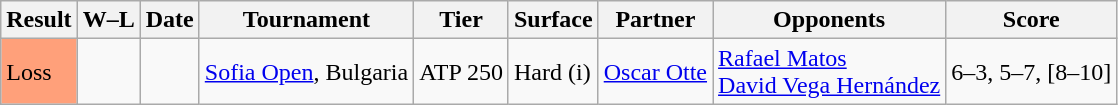<table class="sortable wikitable nowrap">
<tr>
<th>Result</th>
<th class="unsortable">W–L</th>
<th>Date</th>
<th>Tournament</th>
<th>Tier</th>
<th>Surface</th>
<th>Partner</th>
<th>Opponents</th>
<th class="unsortable">Score</th>
</tr>
<tr>
<td bgcolor=FFA07A>Loss</td>
<td></td>
<td><a href='#'></a></td>
<td><a href='#'>Sofia Open</a>, Bulgaria</td>
<td>ATP 250</td>
<td>Hard (i)</td>
<td> <a href='#'>Oscar Otte</a></td>
<td> <a href='#'>Rafael Matos</a><br> <a href='#'>David Vega Hernández</a></td>
<td>6–3, 5–7, [8–10]</td>
</tr>
</table>
